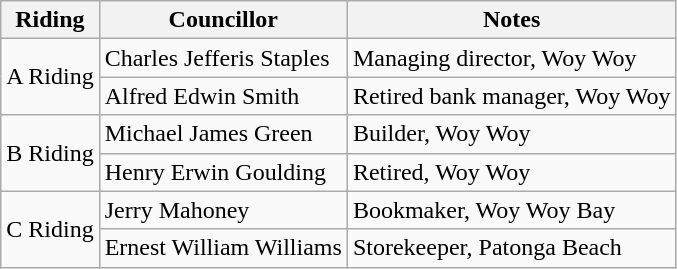<table class="wikitable">
<tr>
<th>Riding</th>
<th>Councillor</th>
<th>Notes</th>
</tr>
<tr>
<td rowspan="2">A Riding</td>
<td>Charles Jefferis Staples</td>
<td>Managing director, Woy Woy</td>
</tr>
<tr>
<td>Alfred Edwin Smith</td>
<td>Retired bank manager, Woy Woy</td>
</tr>
<tr>
<td rowspan="2">B Riding</td>
<td>Michael James Green</td>
<td>Builder, Woy Woy</td>
</tr>
<tr>
<td>Henry Erwin Goulding</td>
<td>Retired, Woy Woy</td>
</tr>
<tr>
<td rowspan="2">C Riding</td>
<td>Jerry Mahoney</td>
<td>Bookmaker, Woy Woy Bay</td>
</tr>
<tr>
<td>Ernest William Williams</td>
<td>Storekeeper, Patonga Beach</td>
</tr>
</table>
